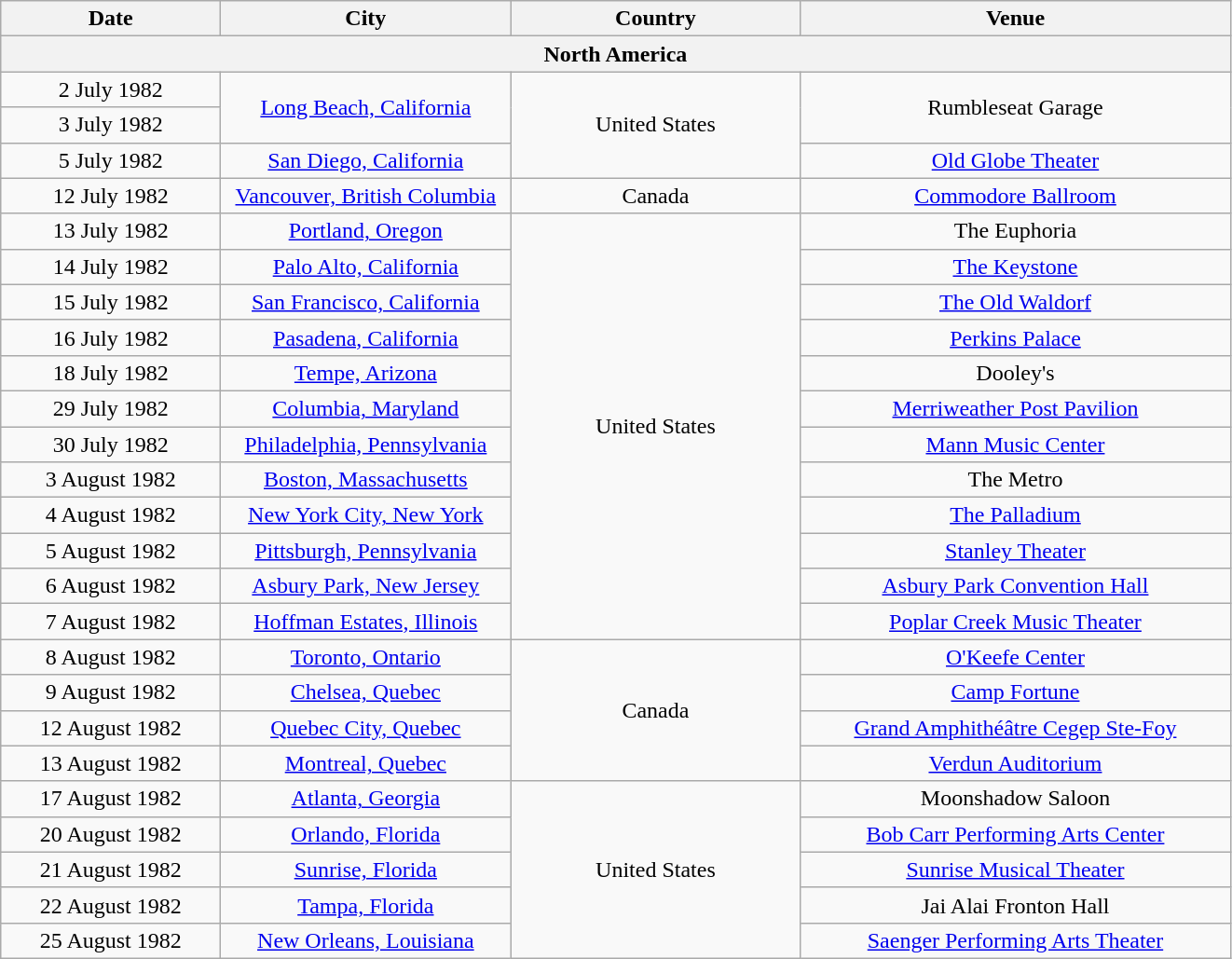<table class="wikitable" style="text-align:center;">
<tr>
<th style="width:150px;">Date</th>
<th style="width:200px;">City</th>
<th style="width:200px;">Country</th>
<th style="width:300px;">Venue</th>
</tr>
<tr>
<th colspan="4">North America</th>
</tr>
<tr>
<td>2 July 1982</td>
<td rowspan="2"><a href='#'>Long Beach, California</a></td>
<td rowspan="3">United States</td>
<td rowspan="2">Rumbleseat Garage</td>
</tr>
<tr>
<td>3 July 1982</td>
</tr>
<tr>
<td>5 July 1982</td>
<td><a href='#'>San Diego, California</a></td>
<td><a href='#'>Old Globe Theater</a></td>
</tr>
<tr>
<td>12 July 1982</td>
<td><a href='#'>Vancouver, British Columbia</a></td>
<td>Canada</td>
<td><a href='#'>Commodore Ballroom</a></td>
</tr>
<tr>
<td>13 July 1982</td>
<td><a href='#'>Portland, Oregon</a></td>
<td rowspan="12">United States</td>
<td>The Euphoria</td>
</tr>
<tr>
<td>14 July 1982</td>
<td><a href='#'>Palo Alto, California</a></td>
<td><a href='#'>The Keystone</a></td>
</tr>
<tr>
<td>15 July 1982</td>
<td><a href='#'>San Francisco, California</a></td>
<td><a href='#'>The Old Waldorf</a></td>
</tr>
<tr>
<td>16 July 1982</td>
<td><a href='#'>Pasadena, California</a></td>
<td><a href='#'>Perkins Palace</a></td>
</tr>
<tr>
<td>18 July 1982</td>
<td><a href='#'>Tempe, Arizona</a></td>
<td>Dooley's</td>
</tr>
<tr>
<td>29 July 1982</td>
<td><a href='#'>Columbia, Maryland</a></td>
<td><a href='#'>Merriweather Post Pavilion</a></td>
</tr>
<tr>
<td>30 July 1982</td>
<td><a href='#'>Philadelphia, Pennsylvania</a></td>
<td><a href='#'>Mann Music Center</a></td>
</tr>
<tr>
<td>3 August 1982</td>
<td><a href='#'>Boston, Massachusetts</a></td>
<td>The Metro</td>
</tr>
<tr>
<td>4 August 1982</td>
<td><a href='#'>New York City, New York</a></td>
<td><a href='#'>The Palladium</a></td>
</tr>
<tr>
<td>5 August 1982</td>
<td><a href='#'>Pittsburgh, Pennsylvania</a></td>
<td><a href='#'>Stanley Theater</a></td>
</tr>
<tr>
<td>6 August 1982</td>
<td><a href='#'>Asbury Park, New Jersey</a></td>
<td><a href='#'>Asbury Park Convention Hall</a></td>
</tr>
<tr>
<td>7 August 1982</td>
<td><a href='#'>Hoffman Estates, Illinois</a></td>
<td><a href='#'>Poplar Creek Music Theater</a></td>
</tr>
<tr>
<td>8 August 1982</td>
<td><a href='#'>Toronto, Ontario</a></td>
<td rowspan="4">Canada</td>
<td><a href='#'>O'Keefe Center</a></td>
</tr>
<tr>
<td>9 August 1982</td>
<td><a href='#'>Chelsea, Quebec</a></td>
<td><a href='#'>Camp Fortune</a></td>
</tr>
<tr>
<td>12 August 1982</td>
<td><a href='#'>Quebec City, Quebec</a></td>
<td><a href='#'>Grand Amphithéâtre Cegep Ste-Foy</a></td>
</tr>
<tr>
<td>13 August 1982</td>
<td><a href='#'>Montreal, Quebec</a></td>
<td><a href='#'>Verdun Auditorium</a></td>
</tr>
<tr>
<td>17 August 1982</td>
<td><a href='#'>Atlanta, Georgia</a></td>
<td rowspan="5">United States</td>
<td>Moonshadow Saloon</td>
</tr>
<tr>
<td>20 August 1982</td>
<td><a href='#'>Orlando, Florida</a></td>
<td><a href='#'>Bob Carr Performing Arts Center</a></td>
</tr>
<tr>
<td>21 August 1982</td>
<td><a href='#'>Sunrise, Florida</a></td>
<td><a href='#'>Sunrise Musical Theater</a></td>
</tr>
<tr>
<td>22 August 1982</td>
<td><a href='#'>Tampa, Florida</a></td>
<td>Jai Alai Fronton Hall</td>
</tr>
<tr>
<td>25 August 1982</td>
<td><a href='#'>New Orleans, Louisiana</a></td>
<td><a href='#'>Saenger Performing Arts Theater</a></td>
</tr>
</table>
